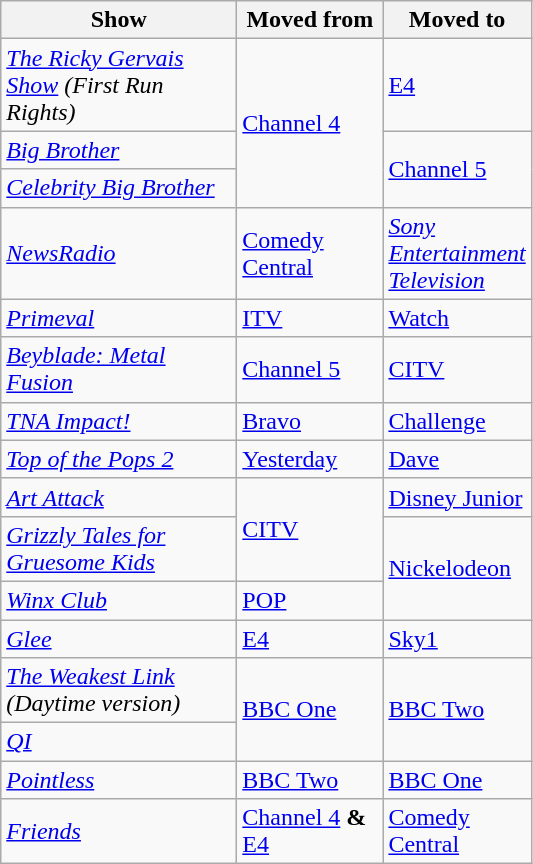<table class="wikitable">
<tr>
<th width=150>Show</th>
<th width=90>Moved from</th>
<th width=90>Moved to</th>
</tr>
<tr>
<td><em><a href='#'>The Ricky Gervais Show</a> (First Run Rights)</em></td>
<td rowspan=3><a href='#'>Channel 4</a></td>
<td><a href='#'>E4</a></td>
</tr>
<tr>
<td><em><a href='#'>Big Brother</a></em></td>
<td rowspan=2><a href='#'>Channel 5</a></td>
</tr>
<tr>
<td><em><a href='#'>Celebrity Big Brother</a></em></td>
</tr>
<tr>
<td><em><a href='#'>NewsRadio</a></em></td>
<td><a href='#'>Comedy Central</a></td>
<td><em><a href='#'>Sony Entertainment Television</a></em></td>
</tr>
<tr>
<td><em><a href='#'>Primeval</a></em></td>
<td><a href='#'>ITV</a></td>
<td><a href='#'>Watch</a></td>
</tr>
<tr>
<td><em><a href='#'>Beyblade: Metal Fusion</a></em></td>
<td><a href='#'>Channel 5</a></td>
<td><a href='#'>CITV</a></td>
</tr>
<tr>
<td><em><a href='#'>TNA Impact!</a></em></td>
<td><a href='#'>Bravo</a></td>
<td><a href='#'>Challenge</a></td>
</tr>
<tr>
<td><em><a href='#'>Top of the Pops 2</a></em></td>
<td><a href='#'>Yesterday</a></td>
<td><a href='#'>Dave</a></td>
</tr>
<tr>
<td><em><a href='#'>Art Attack</a></em></td>
<td rowspan="2"><a href='#'>CITV</a></td>
<td><a href='#'>Disney Junior</a></td>
</tr>
<tr>
<td><em><a href='#'>Grizzly Tales for Gruesome Kids</a></em></td>
<td rowspan="2"><a href='#'>Nickelodeon</a></td>
</tr>
<tr>
<td><em><a href='#'>Winx Club</a></em></td>
<td><a href='#'>POP</a></td>
</tr>
<tr>
<td><em><a href='#'>Glee</a></em></td>
<td><a href='#'>E4</a></td>
<td><a href='#'>Sky1</a></td>
</tr>
<tr>
<td><em><a href='#'>The Weakest Link</a> (Daytime version)</em></td>
<td rowspan="2"><a href='#'>BBC One</a></td>
<td rowspan="2"><a href='#'>BBC Two</a></td>
</tr>
<tr>
<td><em><a href='#'>QI</a></em></td>
</tr>
<tr>
<td><em><a href='#'>Pointless</a></em></td>
<td><a href='#'>BBC Two</a></td>
<td><a href='#'>BBC One</a></td>
</tr>
<tr>
<td><em><a href='#'>Friends</a></em></td>
<td><a href='#'>Channel 4</a> <strong>&</strong> <a href='#'>E4</a></td>
<td><a href='#'>Comedy Central</a></td>
</tr>
</table>
